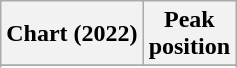<table class="wikitable plainrowheaders">
<tr>
<th scope="col">Chart (2022)</th>
<th scope="col">Peak<br>position</th>
</tr>
<tr>
</tr>
<tr>
</tr>
</table>
